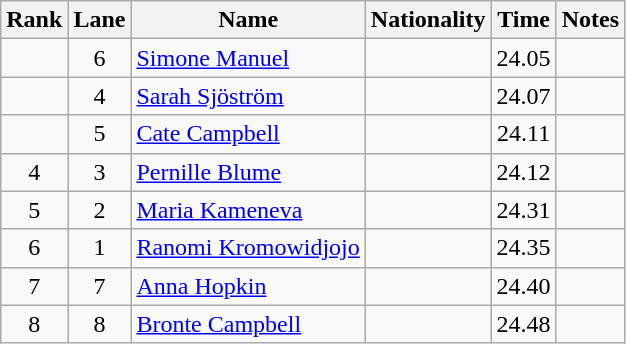<table class="wikitable sortable" style="text-align:center">
<tr>
<th>Rank</th>
<th>Lane</th>
<th>Name</th>
<th>Nationality</th>
<th>Time</th>
<th>Notes</th>
</tr>
<tr>
<td></td>
<td>6</td>
<td align=left><a href='#'>Simone Manuel</a></td>
<td align=left></td>
<td>24.05</td>
<td></td>
</tr>
<tr>
<td></td>
<td>4</td>
<td align=left><a href='#'>Sarah Sjöström</a></td>
<td align=left></td>
<td>24.07</td>
<td></td>
</tr>
<tr>
<td></td>
<td>5</td>
<td align=left><a href='#'>Cate Campbell</a></td>
<td align=left></td>
<td>24.11</td>
<td></td>
</tr>
<tr>
<td>4</td>
<td>3</td>
<td align=left><a href='#'>Pernille Blume</a></td>
<td align=left></td>
<td>24.12</td>
<td></td>
</tr>
<tr>
<td>5</td>
<td>2</td>
<td align=left><a href='#'>Maria Kameneva</a></td>
<td align=left></td>
<td>24.31</td>
<td></td>
</tr>
<tr>
<td>6</td>
<td>1</td>
<td align=left><a href='#'>Ranomi Kromowidjojo</a></td>
<td align=left></td>
<td>24.35</td>
<td></td>
</tr>
<tr>
<td>7</td>
<td>7</td>
<td align=left><a href='#'>Anna Hopkin</a></td>
<td align=left></td>
<td>24.40</td>
<td></td>
</tr>
<tr>
<td>8</td>
<td>8</td>
<td align=left><a href='#'>Bronte Campbell</a></td>
<td align=left></td>
<td>24.48</td>
<td></td>
</tr>
</table>
